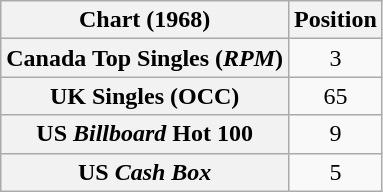<table class="wikitable sortable plainrowheaders" style="text-align:center">
<tr>
<th>Chart (1968)</th>
<th>Position</th>
</tr>
<tr>
<th scope="row">Canada Top Singles (<em>RPM</em>)</th>
<td>3</td>
</tr>
<tr>
<th scope="row">UK Singles (OCC)</th>
<td>65</td>
</tr>
<tr>
<th scope="row">US <em>Billboard</em> Hot 100</th>
<td>9</td>
</tr>
<tr>
<th scope="row">US <em>Cash Box</em></th>
<td>5</td>
</tr>
</table>
